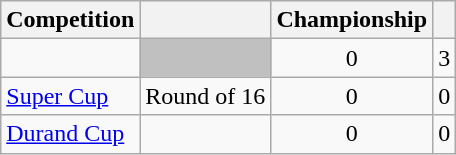<table class="wikitable plainrowheaders sortable" style="text-align: center;">
<tr>
<th>Competition</th>
<th></th>
<th>Championship</th>
<th></th>
</tr>
<tr>
<td align="left"></td>
<td style="background:silver;"></td>
<td>0</td>
<td>3</td>
</tr>
<tr>
<td align="left"><a href='#'>Super Cup</a></td>
<td>Round of 16</td>
<td>0</td>
<td>0</td>
</tr>
<tr>
<td align="left"><a href='#'>Durand Cup</a></td>
<td></td>
<td>0</td>
<td>0</td>
</tr>
</table>
